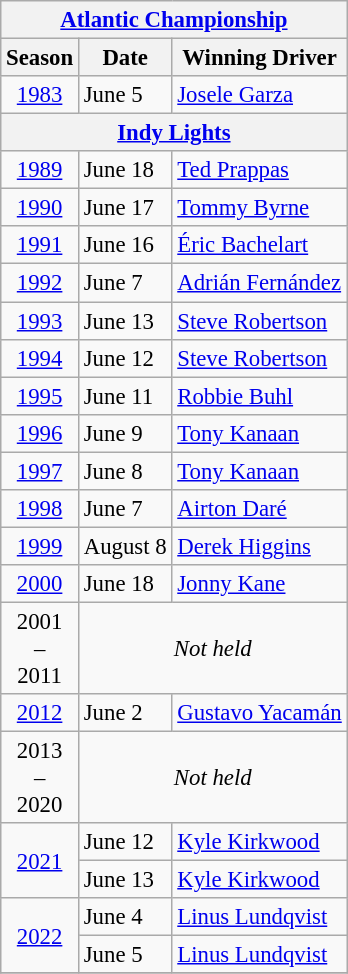<table class="wikitable" style="font-size: 95%;">
<tr>
<th colspan=3><a href='#'>Atlantic Championship</a></th>
</tr>
<tr>
<th>Season</th>
<th>Date</th>
<th>Winning Driver</th>
</tr>
<tr>
<td align=center><a href='#'>1983</a></td>
<td>June 5</td>
<td> <a href='#'>Josele Garza</a></td>
</tr>
<tr>
<th colspan=3><a href='#'>Indy Lights</a></th>
</tr>
<tr>
<td align=center><a href='#'>1989</a></td>
<td>June 18</td>
<td> <a href='#'>Ted Prappas</a></td>
</tr>
<tr>
<td align=center><a href='#'>1990</a></td>
<td>June 17</td>
<td> <a href='#'>Tommy Byrne</a></td>
</tr>
<tr>
<td align=center><a href='#'>1991</a></td>
<td>June 16</td>
<td> <a href='#'>Éric Bachelart</a></td>
</tr>
<tr>
<td align=center><a href='#'>1992</a></td>
<td>June 7</td>
<td> <a href='#'>Adrián Fernández</a></td>
</tr>
<tr>
<td align=center><a href='#'>1993</a></td>
<td>June 13</td>
<td> <a href='#'>Steve Robertson</a></td>
</tr>
<tr>
<td align=center><a href='#'>1994</a></td>
<td>June 12</td>
<td> <a href='#'>Steve Robertson</a></td>
</tr>
<tr>
<td align=center><a href='#'>1995</a></td>
<td>June 11</td>
<td> <a href='#'>Robbie Buhl</a></td>
</tr>
<tr>
<td align=center><a href='#'>1996</a></td>
<td>June 9</td>
<td> <a href='#'>Tony Kanaan</a></td>
</tr>
<tr>
<td align=center><a href='#'>1997</a></td>
<td>June 8</td>
<td> <a href='#'>Tony Kanaan</a></td>
</tr>
<tr>
<td align=center><a href='#'>1998</a></td>
<td>June 7</td>
<td> <a href='#'>Airton Daré</a></td>
</tr>
<tr>
<td align=center><a href='#'>1999</a></td>
<td>August 8</td>
<td> <a href='#'>Derek Higgins</a></td>
</tr>
<tr>
<td align=center><a href='#'>2000</a></td>
<td>June 18</td>
<td> <a href='#'>Jonny Kane</a></td>
</tr>
<tr>
<td align=center>2001<br>–<br>2011</td>
<td colspan=2 align=center><em>Not held</em></td>
</tr>
<tr>
<td align=center><a href='#'>2012</a></td>
<td>June 2</td>
<td> <a href='#'>Gustavo Yacamán</a></td>
</tr>
<tr>
<td align=center>2013<br>–<br>2020</td>
<td colspan=2 align=center><em>Not held</em></td>
</tr>
<tr>
<td rowspan=2 align=center><a href='#'>2021</a></td>
<td>June 12</td>
<td> <a href='#'>Kyle Kirkwood</a></td>
</tr>
<tr>
<td>June 13</td>
<td> <a href='#'>Kyle Kirkwood</a></td>
</tr>
<tr>
<td rowspan=2 align=center><a href='#'>2022</a></td>
<td>June 4</td>
<td> <a href='#'>Linus Lundqvist</a></td>
</tr>
<tr>
<td>June 5</td>
<td> <a href='#'>Linus Lundqvist</a></td>
</tr>
<tr>
</tr>
</table>
